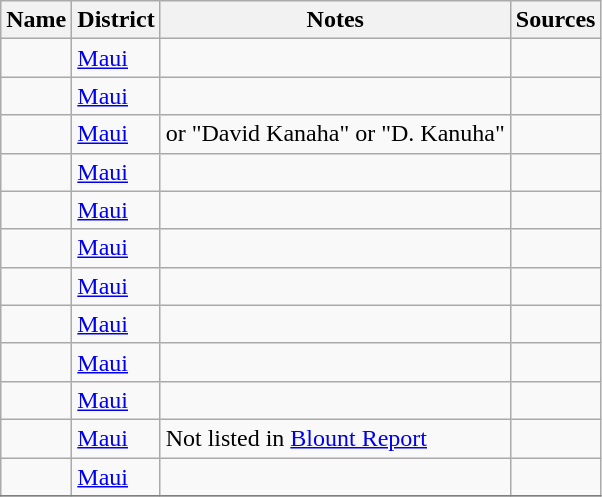<table class="wikitable sortable" style="border-style:solid;border-width:1px;border-color:#808080" cellspacing="2" cellpadding="2">
<tr>
<th>Name</th>
<th>District</th>
<th !style="width:40%;">Notes</th>
<th class="unsortable">Sources</th>
</tr>
<tr>
<td></td>
<td><a href='#'>Maui</a></td>
<td></td>
<td></td>
</tr>
<tr>
<td></td>
<td><a href='#'>Maui</a></td>
<td></td>
<td></td>
</tr>
<tr>
<td></td>
<td><a href='#'>Maui</a></td>
<td>or "David Kanaha" or "D. Kanuha"</td>
<td></td>
</tr>
<tr>
<td></td>
<td><a href='#'>Maui</a></td>
<td></td>
<td></td>
</tr>
<tr>
<td></td>
<td><a href='#'>Maui</a></td>
<td></td>
<td></td>
</tr>
<tr>
<td></td>
<td><a href='#'>Maui</a></td>
<td></td>
<td></td>
</tr>
<tr>
<td></td>
<td><a href='#'>Maui</a></td>
<td></td>
<td></td>
</tr>
<tr>
<td></td>
<td><a href='#'>Maui</a></td>
<td></td>
<td></td>
</tr>
<tr>
<td></td>
<td><a href='#'>Maui</a></td>
<td></td>
<td></td>
</tr>
<tr>
<td></td>
<td><a href='#'>Maui</a></td>
<td></td>
<td></td>
</tr>
<tr>
<td></td>
<td><a href='#'>Maui</a></td>
<td>Not listed in <a href='#'>Blount Report</a></td>
<td></td>
</tr>
<tr>
<td></td>
<td><a href='#'>Maui</a></td>
<td></td>
<td></td>
</tr>
<tr>
</tr>
</table>
